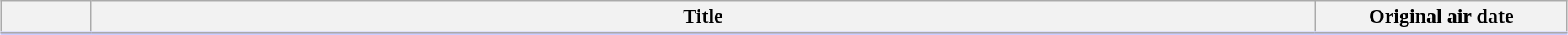<table class="wikitable" style="width:98%; margin:auto; background:#FFF;">
<tr style="border-bottom: 3px solid #CCF;">
<th style="width:4em;"></th>
<th>Title</th>
<th style="width:12em;">Original air date</th>
</tr>
<tr>
</tr>
</table>
